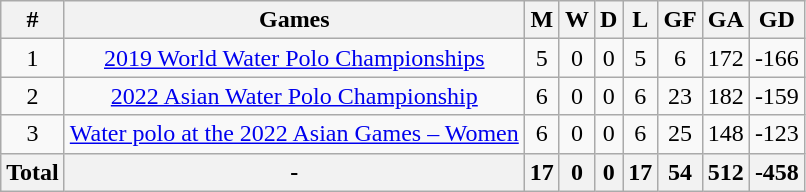<table class="wikitable sortable" style="text-align:center">
<tr>
<th>#</th>
<th>Games</th>
<th>M</th>
<th>W</th>
<th>D</th>
<th>L</th>
<th>GF</th>
<th>GA</th>
<th>GD</th>
</tr>
<tr>
<td>1</td>
<td><a href='#'>2019 World Water Polo Championships</a></td>
<td>5</td>
<td>0</td>
<td>0</td>
<td>5</td>
<td>6</td>
<td>172</td>
<td>-166</td>
</tr>
<tr>
<td>2</td>
<td><a href='#'>2022 Asian Water Polo Championship</a></td>
<td>6</td>
<td>0</td>
<td>0</td>
<td>6</td>
<td>23</td>
<td>182</td>
<td>-159</td>
</tr>
<tr>
<td>3</td>
<td><a href='#'>Water polo at the 2022 Asian Games – Women</a></td>
<td>6</td>
<td>0</td>
<td>0</td>
<td>6</td>
<td>25</td>
<td>148</td>
<td>-123</td>
</tr>
<tr>
<th><strong>Total</strong></th>
<th>-</th>
<th>17</th>
<th>0</th>
<th>0</th>
<th>17</th>
<th>54</th>
<th>512</th>
<th>-458</th>
</tr>
</table>
